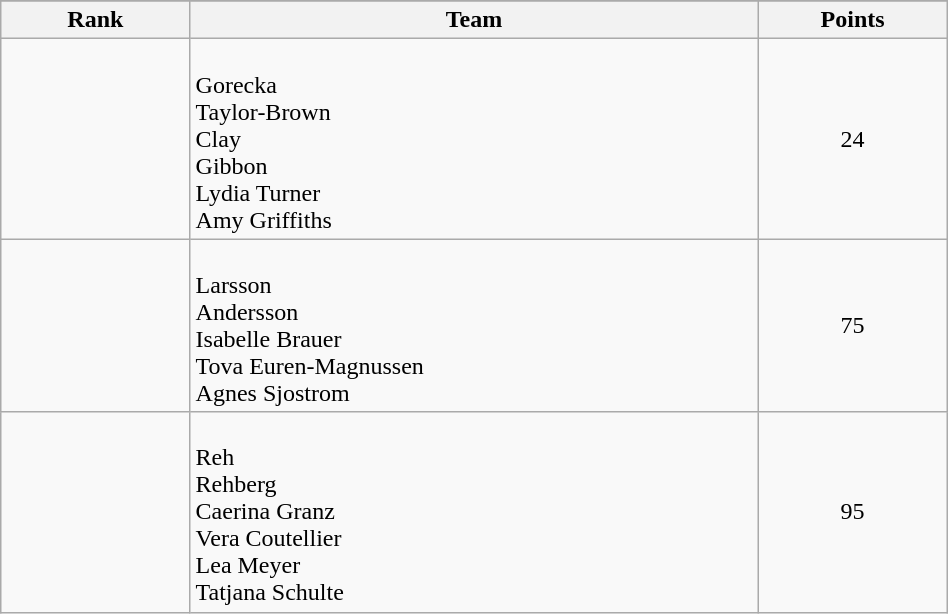<table class="wikitable" style="text-align:center;" width="50%">
<tr>
</tr>
<tr>
<th width=10%>Rank</th>
<th width=30%>Team</th>
<th width=10%>Points</th>
</tr>
<tr>
<td></td>
<td align="left"><br>Gorecka<br>Taylor-Brown<br>Clay<br>Gibbon<br>Lydia Turner<br>Amy Griffiths</td>
<td>24</td>
</tr>
<tr>
<td></td>
<td align="left"><br>Larsson<br>Andersson<br>Isabelle Brauer<br>Tova Euren-Magnussen<br>Agnes Sjostrom</td>
<td>75</td>
</tr>
<tr>
<td></td>
<td align="left"><br>Reh<br>Rehberg<br>Caerina Granz<br>Vera Coutellier<br>Lea Meyer<br>Tatjana Schulte</td>
<td>95</td>
</tr>
</table>
